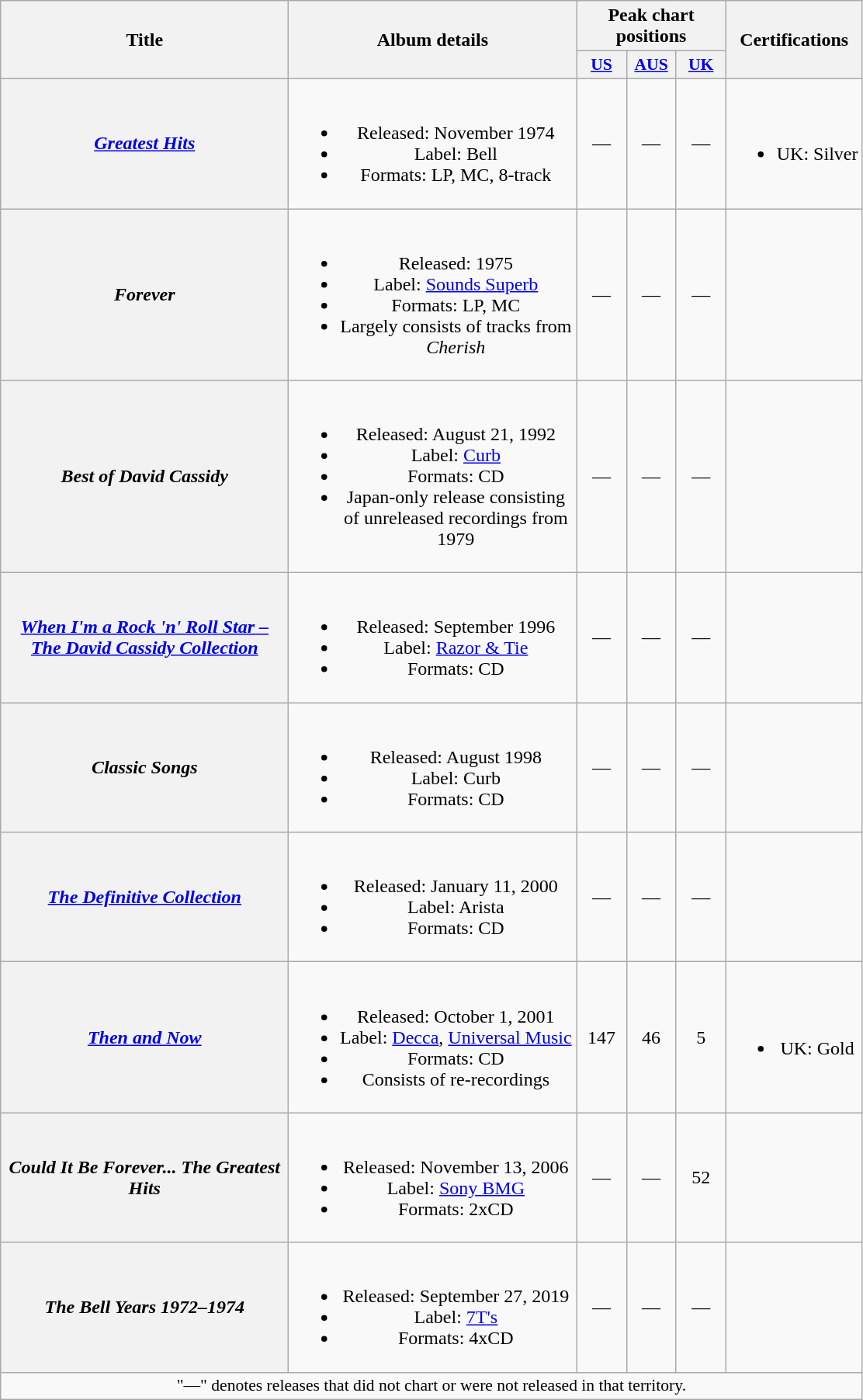<table class="wikitable plainrowheaders" style="text-align:center;">
<tr>
<th rowspan="2" scope="col" style="width:15em;">Title</th>
<th rowspan="2" scope="col" style="width:15em;">Album details</th>
<th colspan="3">Peak chart positions</th>
<th rowspan="2">Certifications</th>
</tr>
<tr>
<th style="width:2.5em;font-size:90%"><a href='#'>US</a><br></th>
<th style="width:2.5em;font-size:90%"><a href='#'>AUS</a><br></th>
<th style="width:2.5em;font-size:90%"><a href='#'>UK</a><br></th>
</tr>
<tr>
<th scope="row"><em><a href='#'>Greatest Hits</a></em></th>
<td><br><ul><li>Released: November 1974</li><li>Label: Bell</li><li>Formats: LP, MC, 8-track</li></ul></td>
<td>—</td>
<td>—</td>
<td>—</td>
<td><br><ul><li>UK: Silver</li></ul></td>
</tr>
<tr>
<th scope="row"><em>Forever</em></th>
<td><br><ul><li>Released: 1975</li><li>Label: <a href='#'>Sounds Superb</a></li><li>Formats: LP, MC</li><li>Largely consists of tracks from <em>Cherish</em></li></ul></td>
<td>—</td>
<td>—</td>
<td>—</td>
<td></td>
</tr>
<tr>
<th scope="row"><em>Best of David Cassidy</em></th>
<td><br><ul><li>Released: August 21, 1992</li><li>Label: <a href='#'>Curb</a></li><li>Formats: CD</li><li>Japan-only release consisting of unreleased recordings from 1979</li></ul></td>
<td>—</td>
<td>—</td>
<td>—</td>
<td></td>
</tr>
<tr>
<th scope="row"><em><a href='#'>When I'm a Rock 'n' Roll Star – The David Cassidy Collection</a></em></th>
<td><br><ul><li>Released: September 1996</li><li>Label: <a href='#'>Razor & Tie</a></li><li>Formats: CD</li></ul></td>
<td>—</td>
<td>—</td>
<td>—</td>
<td></td>
</tr>
<tr>
<th scope="row"><em>Classic Songs</em></th>
<td><br><ul><li>Released: August 1998</li><li>Label: Curb</li><li>Formats: CD</li></ul></td>
<td>—</td>
<td>—</td>
<td>—</td>
<td></td>
</tr>
<tr>
<th scope="row"><em><a href='#'>The Definitive Collection</a></em><br></th>
<td><br><ul><li>Released: January 11, 2000</li><li>Label: Arista</li><li>Formats: CD</li></ul></td>
<td>—</td>
<td>—</td>
<td>—</td>
<td></td>
</tr>
<tr>
<th scope="row"><em><a href='#'>Then and Now</a></em></th>
<td><br><ul><li>Released: October 1, 2001</li><li>Label: <a href='#'>Decca</a>, <a href='#'>Universal Music</a></li><li>Formats: CD</li><li>Consists of re-recordings</li></ul></td>
<td>147</td>
<td>46</td>
<td>5</td>
<td><br><ul><li>UK: Gold</li></ul></td>
</tr>
<tr>
<th scope="row"><em>Could It Be Forever... The Greatest Hits</em><br></th>
<td><br><ul><li>Released: November 13, 2006</li><li>Label: <a href='#'>Sony BMG</a></li><li>Formats: 2xCD</li></ul></td>
<td>—</td>
<td>—</td>
<td>52</td>
<td></td>
</tr>
<tr>
<th scope="row"><em>The Bell Years 1972–1974</em></th>
<td><br><ul><li>Released: September 27, 2019</li><li>Label: <a href='#'>7T's</a></li><li>Formats: 4xCD</li></ul></td>
<td>—</td>
<td>—</td>
<td>—</td>
<td></td>
</tr>
<tr>
<td colspan="6" style="font-size:90%">"—" denotes releases that did not chart or were not released in that territory.</td>
</tr>
</table>
